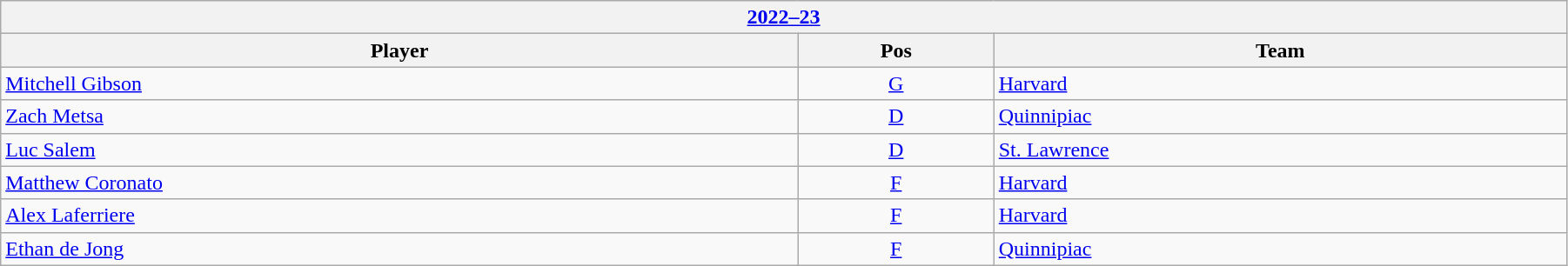<table class="wikitable" width=95%>
<tr>
<th colspan=3><a href='#'>2022–23</a></th>
</tr>
<tr>
<th>Player</th>
<th>Pos</th>
<th>Team</th>
</tr>
<tr>
<td><a href='#'>Mitchell Gibson</a></td>
<td align=center><a href='#'>G</a></td>
<td><a href='#'>Harvard</a></td>
</tr>
<tr>
<td><a href='#'>Zach Metsa</a></td>
<td align=center><a href='#'>D</a></td>
<td><a href='#'>Quinnipiac</a></td>
</tr>
<tr>
<td><a href='#'>Luc Salem</a></td>
<td align=center><a href='#'>D</a></td>
<td><a href='#'>St. Lawrence</a></td>
</tr>
<tr>
<td><a href='#'>Matthew Coronato</a></td>
<td align=center><a href='#'>F</a></td>
<td><a href='#'>Harvard</a></td>
</tr>
<tr>
<td><a href='#'>Alex Laferriere</a></td>
<td align=center><a href='#'>F</a></td>
<td><a href='#'>Harvard</a></td>
</tr>
<tr>
<td><a href='#'>Ethan de Jong</a></td>
<td align=center><a href='#'>F</a></td>
<td><a href='#'>Quinnipiac</a></td>
</tr>
</table>
